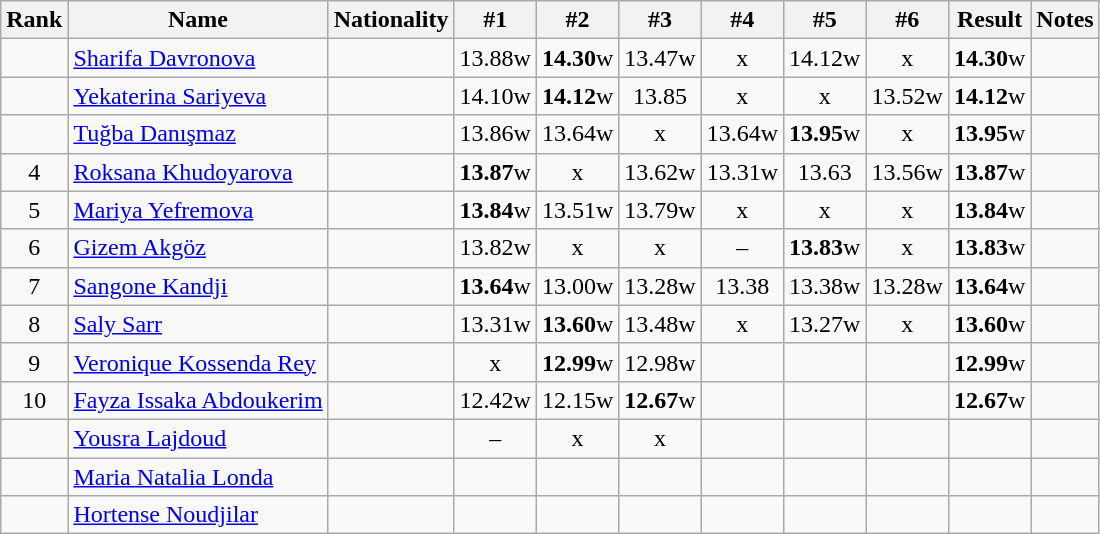<table class="wikitable sortable" style="text-align:center">
<tr>
<th>Rank</th>
<th>Name</th>
<th>Nationality</th>
<th>#1</th>
<th>#2</th>
<th>#3</th>
<th>#4</th>
<th>#5</th>
<th>#6</th>
<th>Result</th>
<th>Notes</th>
</tr>
<tr>
<td></td>
<td align=left><a href='#'>Sharifa Davronova</a></td>
<td align=left></td>
<td>13.88w</td>
<td><strong>14.30</strong>w</td>
<td>13.47w</td>
<td>x</td>
<td>14.12w</td>
<td>x</td>
<td><strong>14.30</strong>w</td>
<td></td>
</tr>
<tr>
<td></td>
<td align=left><a href='#'>Yekaterina Sariyeva</a></td>
<td align=left></td>
<td>14.10w</td>
<td><strong>14.12</strong>w</td>
<td>13.85</td>
<td>x</td>
<td>x</td>
<td>13.52w</td>
<td><strong>14.12</strong>w</td>
<td></td>
</tr>
<tr>
<td></td>
<td align=left><a href='#'>Tuğba Danışmaz</a></td>
<td align=left></td>
<td>13.86w</td>
<td>13.64w</td>
<td>x</td>
<td>13.64w</td>
<td><strong>13.95</strong>w</td>
<td>x</td>
<td><strong>13.95</strong>w</td>
<td></td>
</tr>
<tr>
<td>4</td>
<td align=left><a href='#'>Roksana Khudoyarova</a></td>
<td align=left></td>
<td><strong>13.87</strong>w</td>
<td>x</td>
<td>13.62w</td>
<td>13.31w</td>
<td>13.63</td>
<td>13.56w</td>
<td><strong>13.87</strong>w</td>
<td></td>
</tr>
<tr>
<td>5</td>
<td align=left><a href='#'>Mariya Yefremova</a></td>
<td align=left></td>
<td><strong>13.84</strong>w</td>
<td>13.51w</td>
<td>13.79w</td>
<td>x</td>
<td>x</td>
<td>x</td>
<td><strong>13.84</strong>w</td>
<td></td>
</tr>
<tr>
<td>6</td>
<td align=left><a href='#'>Gizem Akgöz</a></td>
<td align=left></td>
<td>13.82w</td>
<td>x</td>
<td>x</td>
<td>–</td>
<td><strong>13.83</strong>w</td>
<td>x</td>
<td><strong>13.83</strong>w</td>
<td></td>
</tr>
<tr>
<td>7</td>
<td align=left><a href='#'>Sangone Kandji</a></td>
<td align=left></td>
<td><strong>13.64</strong>w</td>
<td>13.00w</td>
<td>13.28w</td>
<td>13.38</td>
<td>13.38w</td>
<td>13.28w</td>
<td><strong>13.64</strong>w</td>
<td></td>
</tr>
<tr>
<td>8</td>
<td align=left><a href='#'>Saly Sarr</a></td>
<td align=left></td>
<td>13.31w</td>
<td><strong>13.60</strong>w</td>
<td>13.48w</td>
<td>x</td>
<td>13.27w</td>
<td>x</td>
<td><strong>13.60</strong>w</td>
<td></td>
</tr>
<tr>
<td>9</td>
<td align=left><a href='#'>Veronique Kossenda Rey</a></td>
<td align=left></td>
<td>x</td>
<td><strong>12.99</strong>w</td>
<td>12.98w</td>
<td></td>
<td></td>
<td></td>
<td><strong>12.99</strong>w</td>
<td></td>
</tr>
<tr>
<td>10</td>
<td align=left><a href='#'>Fayza Issaka Abdoukerim</a></td>
<td align=left></td>
<td>12.42w</td>
<td>12.15w</td>
<td><strong>12.67</strong>w</td>
<td></td>
<td></td>
<td></td>
<td><strong>12.67</strong>w</td>
<td></td>
</tr>
<tr>
<td></td>
<td align=left><a href='#'>Yousra Lajdoud</a></td>
<td align=left></td>
<td>–</td>
<td>x</td>
<td>x</td>
<td></td>
<td></td>
<td></td>
<td><strong></strong></td>
<td></td>
</tr>
<tr>
<td></td>
<td align=left><a href='#'>Maria Natalia Londa</a></td>
<td align=left></td>
<td></td>
<td></td>
<td></td>
<td></td>
<td></td>
<td></td>
<td><strong></strong></td>
<td></td>
</tr>
<tr>
<td></td>
<td align=left><a href='#'>Hortense Noudjilar</a></td>
<td align=left></td>
<td></td>
<td></td>
<td></td>
<td></td>
<td></td>
<td></td>
<td><strong></strong></td>
<td></td>
</tr>
</table>
